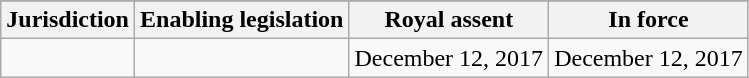<table class = "wikitable">
<tr>
</tr>
<tr>
<th>Jurisdiction</th>
<th>Enabling legislation</th>
<th>Royal assent</th>
<th>In force</th>
</tr>
<tr valign = "top">
<td></td>
<td></td>
<td>December 12, 2017</td>
<td>December 12, 2017</td>
</tr>
</table>
